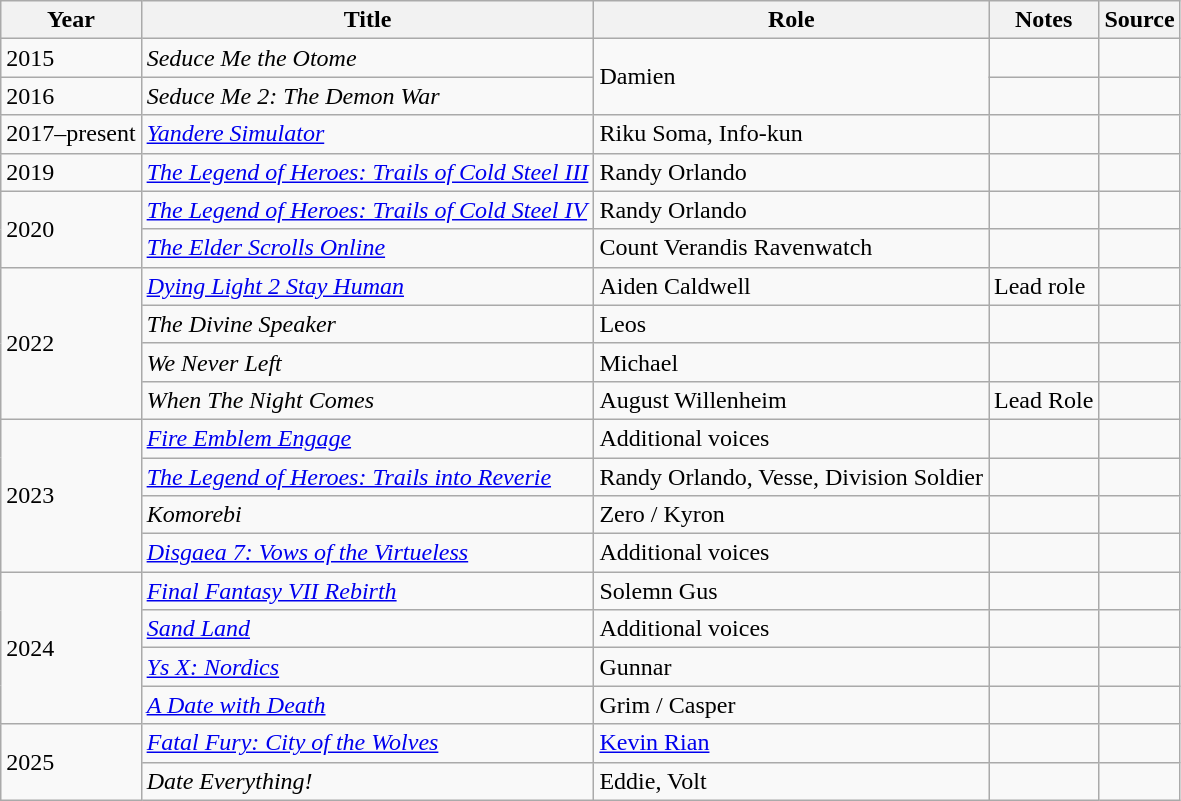<table class="wikitable sortable plainrowheaders">
<tr>
<th>Year</th>
<th>Title</th>
<th>Role</th>
<th class="unsortable">Notes</th>
<th class="unsortable">Source</th>
</tr>
<tr>
<td>2015</td>
<td><em>Seduce Me the Otome</em></td>
<td rowspan="2">Damien</td>
<td></td>
<td></td>
</tr>
<tr>
<td>2016</td>
<td><em>Seduce Me 2: The Demon War</em></td>
<td></td>
<td></td>
</tr>
<tr>
<td>2017–present</td>
<td><em><a href='#'>Yandere Simulator</a></em></td>
<td>Riku Soma, Info-kun</td>
<td></td>
<td></td>
</tr>
<tr>
<td>2019</td>
<td><em><a href='#'>The Legend of Heroes: Trails of Cold Steel III</a></em></td>
<td>Randy Orlando</td>
<td></td>
<td></td>
</tr>
<tr>
<td rowspan="2">2020</td>
<td><em><a href='#'>The Legend of Heroes: Trails of Cold Steel IV</a></em></td>
<td>Randy Orlando</td>
<td></td>
<td></td>
</tr>
<tr>
<td><em><a href='#'>The Elder Scrolls Online</a></em></td>
<td>Count Verandis Ravenwatch</td>
<td></td>
<td></td>
</tr>
<tr>
<td rowspan="4">2022</td>
<td><em><a href='#'>Dying Light 2 Stay Human</a></em></td>
<td>Aiden Caldwell</td>
<td>Lead role</td>
<td></td>
</tr>
<tr>
<td><em>The Divine Speaker</em></td>
<td>Leos</td>
<td></td>
<td></td>
</tr>
<tr>
<td><em>We Never Left</em></td>
<td>Michael</td>
<td></td>
<td></td>
</tr>
<tr>
<td><em>When The Night Comes</em></td>
<td>August Willenheim</td>
<td>Lead Role</td>
<td></td>
</tr>
<tr>
<td rowspan="4">2023</td>
<td><em><a href='#'>Fire Emblem Engage</a></em></td>
<td>Additional voices</td>
<td></td>
<td></td>
</tr>
<tr>
<td><em><a href='#'>The Legend of Heroes: Trails into Reverie</a></em></td>
<td>Randy Orlando, Vesse, Division Soldier</td>
<td></td>
<td></td>
</tr>
<tr>
<td><em>Komorebi</em></td>
<td>Zero / Kyron</td>
<td></td>
<td></td>
</tr>
<tr>
<td><em><a href='#'>Disgaea 7: Vows of the Virtueless</a></em></td>
<td>Additional voices</td>
<td></td>
<td></td>
</tr>
<tr>
<td rowspan="4">2024</td>
<td><em><a href='#'>Final Fantasy VII Rebirth</a></em></td>
<td>Solemn Gus</td>
<td></td>
<td></td>
</tr>
<tr>
<td><a href='#'><em>Sand Land</em></a></td>
<td>Additional voices</td>
<td></td>
<td></td>
</tr>
<tr>
<td><em><a href='#'>Ys X: Nordics</a></em></td>
<td>Gunnar</td>
<td></td>
<td></td>
</tr>
<tr>
<td><em><a href='#'>A Date with Death</a></em></td>
<td>Grim / Casper</td>
<td></td>
<td></td>
</tr>
<tr>
<td rowspan="2">2025</td>
<td><em><a href='#'>Fatal Fury: City of the Wolves</a></em></td>
<td><a href='#'>Kevin Rian</a></td>
<td></td>
<td></td>
</tr>
<tr>
<td><em>Date Everything!</em></td>
<td>Eddie, Volt</td>
<td></td>
<td></td>
</tr>
</table>
